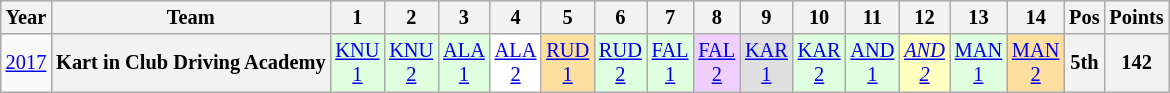<table class="wikitable" style="text-align:center; font-size:85%">
<tr>
<th>Year</th>
<th>Team</th>
<th>1</th>
<th>2</th>
<th>3</th>
<th>4</th>
<th>5</th>
<th>6</th>
<th>7</th>
<th>8</th>
<th>9</th>
<th>10</th>
<th>11</th>
<th>12</th>
<th>13</th>
<th>14</th>
<th>Pos</th>
<th>Points</th>
</tr>
<tr>
<td><a href='#'>2017</a></td>
<th nowrap>Kart in Club Driving Academy</th>
<td style="background:#DFFFDF;"><a href='#'>KNU<br>1</a><br></td>
<td style="background:#DFFFDF;"><a href='#'>KNU<br>2</a><br></td>
<td style="background:#DFFFDF;"><a href='#'>ALA<br>1</a><br></td>
<td style="background:#FFFFFF;"><a href='#'>ALA<br>2</a><br></td>
<td style="background:#FFDF9F;"><a href='#'>RUD<br>1</a><br></td>
<td style="background:#DFFFDF;"><a href='#'>RUD<br>2</a><br></td>
<td style="background:#DFFFDF;"><a href='#'>FAL<br>1</a><br></td>
<td style="background:#EFCFFF;"><a href='#'>FAL<br>2</a><br></td>
<td style="background:#DFDFDF;"><a href='#'>KAR<br>1</a><br></td>
<td style="background:#DFFFDF;"><a href='#'>KAR<br>2</a><br></td>
<td style="background:#DFFFDF;"><a href='#'>AND<br>1</a><br></td>
<td style="background:#FFFFBF;"><em><a href='#'>AND<br>2</a></em><br></td>
<td style="background:#DFFFDF;"><a href='#'>MAN<br>1</a><br></td>
<td style="background:#FFDF9F;"><a href='#'>MAN<br>2</a><br></td>
<th>5th</th>
<th>142</th>
</tr>
</table>
